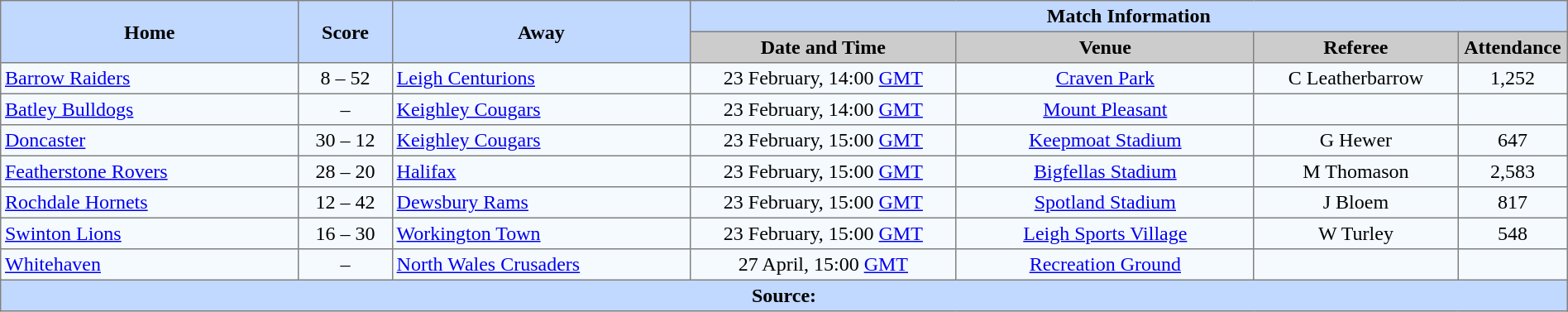<table border="1" cellpadding="3" cellspacing="0" style="border-collapse:collapse; text-align:center; width:100%;">
<tr style="background:#c1d8ff;">
<th rowspan="2" style="width:19%;">Home</th>
<th rowspan="2" style="width:6%;">Score</th>
<th rowspan="2" style="width:19%;">Away</th>
<th colspan=6>Match Information</th>
</tr>
<tr style="background:#ccc;">
<th width=17%>Date and Time</th>
<th width=19%>Venue</th>
<th width=13%>Referee</th>
<th width=7%>Attendance</th>
</tr>
<tr style="background:#f5faff;">
<td align=left> <a href='#'>Barrow Raiders</a></td>
<td>8 – 52</td>
<td align=left> <a href='#'>Leigh Centurions</a></td>
<td>23 February, 14:00 <a href='#'>GMT</a></td>
<td><a href='#'>Craven Park</a></td>
<td>C Leatherbarrow</td>
<td>1,252</td>
</tr>
<tr style="background:#f5faff;">
<td align=left> <a href='#'>Batley Bulldogs</a></td>
<td>–</td>
<td align=left> <a href='#'>Keighley Cougars</a></td>
<td>23 February, 14:00 <a href='#'>GMT</a></td>
<td><a href='#'>Mount Pleasant</a></td>
<td></td>
<td></td>
</tr>
<tr style="background:#f5faff;">
<td align=left> <a href='#'>Doncaster</a></td>
<td>30 – 12</td>
<td align=left> <a href='#'>Keighley Cougars</a></td>
<td>23 February, 15:00 <a href='#'>GMT</a></td>
<td><a href='#'>Keepmoat Stadium</a></td>
<td>G Hewer</td>
<td>647</td>
</tr>
<tr style="background:#f5faff;">
<td align=left> <a href='#'>Featherstone Rovers</a></td>
<td>28 – 20</td>
<td align=left> <a href='#'>Halifax</a></td>
<td>23 February, 15:00 <a href='#'>GMT</a></td>
<td><a href='#'>Bigfellas Stadium</a></td>
<td>M Thomason</td>
<td>2,583</td>
</tr>
<tr style="background:#f5faff;">
<td align=left> <a href='#'>Rochdale Hornets</a></td>
<td>12 – 42</td>
<td align=left> <a href='#'>Dewsbury Rams</a></td>
<td>23 February, 15:00 <a href='#'>GMT</a></td>
<td><a href='#'>Spotland Stadium</a></td>
<td>J Bloem</td>
<td>817</td>
</tr>
<tr style="background:#f5faff;">
<td align=left> <a href='#'>Swinton Lions</a></td>
<td>16 – 30</td>
<td align=left> <a href='#'>Workington Town</a></td>
<td>23 February, 15:00 <a href='#'>GMT</a></td>
<td><a href='#'>Leigh Sports Village</a></td>
<td>W Turley</td>
<td>548</td>
</tr>
<tr style="background:#f5faff;">
<td align=left> <a href='#'>Whitehaven</a></td>
<td>–</td>
<td align=left> <a href='#'>North Wales Crusaders</a></td>
<td>27 April, 15:00 <a href='#'>GMT</a></td>
<td><a href='#'>Recreation Ground</a></td>
<td></td>
<td></td>
</tr>
<tr style="background:#c1d8ff;">
<th colspan=12>Source:</th>
</tr>
</table>
